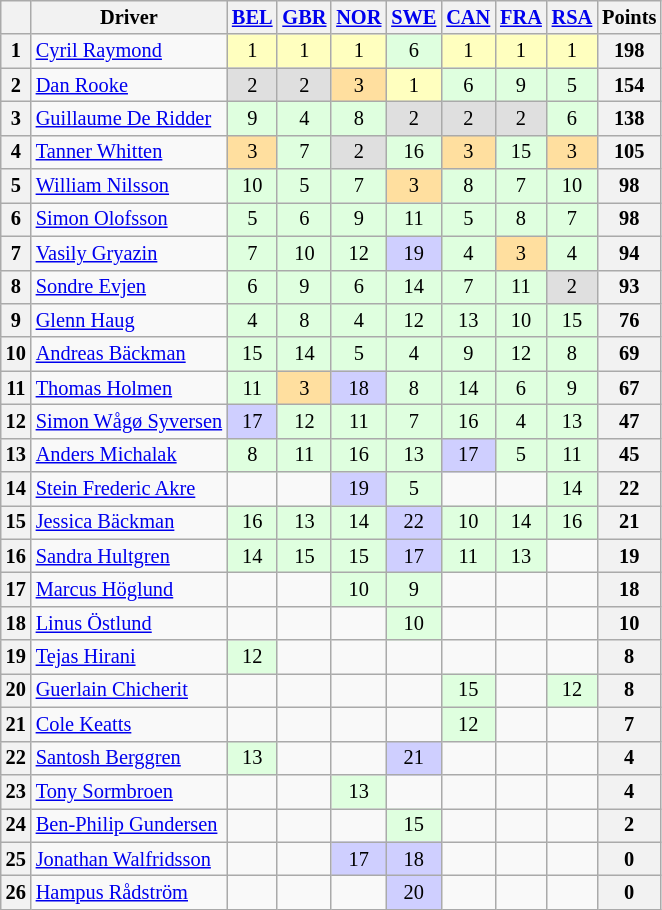<table class="wikitable" style="font-size: 85%; text-align: center;">
<tr valign="top">
<th valign="middle"></th>
<th valign="middle">Driver</th>
<th><a href='#'>BEL</a> <br></th>
<th><a href='#'>GBR</a> <br></th>
<th><a href='#'>NOR</a> <br></th>
<th><a href='#'>SWE</a> <br></th>
<th><a href='#'>CAN</a> <br></th>
<th><a href='#'>FRA</a> <br></th>
<th><a href='#'>RSA</a> <br></th>
<th valign="middle">Points</th>
</tr>
<tr>
<th>1</th>
<td align=left> <a href='#'>Cyril Raymond</a></td>
<td style="background:#ffffbf;">1</td>
<td style="background:#ffffbf;">1</td>
<td style="background:#ffffbf;">1</td>
<td style="background:#dfffdf;">6</td>
<td style="background:#ffffbf;">1</td>
<td style="background:#ffffbf;">1</td>
<td style="background:#ffffbf;">1</td>
<th>198</th>
</tr>
<tr>
<th>2</th>
<td align=left> <a href='#'>Dan Rooke</a></td>
<td style="background:#dfdfdf;">2</td>
<td style="background:#dfdfdf;">2</td>
<td style="background:#ffdf9f;">3</td>
<td style="background:#ffffbf;">1</td>
<td style="background:#dfffdf;">6</td>
<td style="background:#dfffdf;">9</td>
<td style="background:#dfffdf;">5</td>
<th>154</th>
</tr>
<tr>
<th>3</th>
<td align=left> <a href='#'>Guillaume De Ridder</a></td>
<td style="background:#dfffdf;">9</td>
<td style="background:#dfffdf;">4</td>
<td style="background:#dfffdf;">8</td>
<td style="background:#dfdfdf;">2</td>
<td style="background:#dfdfdf;">2</td>
<td style="background:#dfdfdf;">2</td>
<td style="background:#dfffdf;">6</td>
<th>138</th>
</tr>
<tr>
<th>4</th>
<td align=left> <a href='#'>Tanner Whitten</a></td>
<td style="background:#ffdf9f;">3</td>
<td style="background:#dfffdf;">7</td>
<td style="background:#dfdfdf;">2</td>
<td style="background:#dfffdf;">16</td>
<td style="background:#ffdf9f;">3</td>
<td style="background:#dfffdf;">15</td>
<td style="background:#ffdf9f;">3</td>
<th>105</th>
</tr>
<tr>
<th>5</th>
<td align=left> <a href='#'>William Nilsson</a></td>
<td style="background:#dfffdf;">10</td>
<td style="background:#dfffdf;">5</td>
<td style="background:#dfffdf;">7</td>
<td style="background:#ffdf9f;">3</td>
<td style="background:#dfffdf;">8</td>
<td style="background:#dfffdf;">7</td>
<td style="background:#dfffdf;">10</td>
<th>98</th>
</tr>
<tr>
<th>6</th>
<td align=left> <a href='#'>Simon Olofsson</a></td>
<td style="background:#dfffdf;">5</td>
<td style="background:#dfffdf;">6</td>
<td style="background:#dfffdf;">9</td>
<td style="background:#dfffdf;">11</td>
<td style="background:#dfffdf;">5</td>
<td style="background:#dfffdf;">8</td>
<td style="background:#dfffdf;">7</td>
<th>98</th>
</tr>
<tr>
<th>7</th>
<td align=left> <a href='#'>Vasily Gryazin</a></td>
<td style="background:#dfffdf;">7</td>
<td style="background:#dfffdf;">10</td>
<td style="background:#dfffdf;">12</td>
<td style="background:#cfcfff;">19</td>
<td style="background:#dfffdf;">4</td>
<td style="background:#ffdf9f;">3</td>
<td style="background:#dfffdf;">4</td>
<th>94</th>
</tr>
<tr>
<th>8</th>
<td align=left> <a href='#'>Sondre Evjen</a></td>
<td style="background:#dfffdf;">6</td>
<td style="background:#dfffdf;">9</td>
<td style="background:#dfffdf;">6</td>
<td style="background:#dfffdf;">14</td>
<td style="background:#dfffdf;">7</td>
<td style="background:#dfffdf;">11</td>
<td style="background:#dfdfdf;">2</td>
<th>93</th>
</tr>
<tr>
<th>9</th>
<td align=left> <a href='#'>Glenn Haug</a></td>
<td style="background:#dfffdf;">4</td>
<td style="background:#dfffdf;">8</td>
<td style="background:#dfffdf;">4</td>
<td style="background:#dfffdf;">12</td>
<td style="background:#dfffdf;">13</td>
<td style="background:#dfffdf;">10</td>
<td style="background:#dfffdf;">15</td>
<th>76</th>
</tr>
<tr>
<th>10</th>
<td align=left> <a href='#'>Andreas Bäckman</a></td>
<td style="background:#dfffdf;">15</td>
<td style="background:#dfffdf;">14</td>
<td style="background:#dfffdf;">5</td>
<td style="background:#dfffdf;">4</td>
<td style="background:#dfffdf;">9</td>
<td style="background:#dfffdf;">12</td>
<td style="background:#dfffdf;">8</td>
<th>69</th>
</tr>
<tr>
<th>11</th>
<td align=left> <a href='#'>Thomas Holmen</a></td>
<td style="background:#dfffdf;">11</td>
<td style="background:#ffdf9f;">3</td>
<td style="background:#cfcfff;">18</td>
<td style="background:#dfffdf;">8</td>
<td style="background:#dfffdf;">14</td>
<td style="background:#dfffdf;">6</td>
<td style="background:#dfffdf;">9</td>
<th>67</th>
</tr>
<tr>
<th>12</th>
<td align=left> <a href='#'>Simon Wågø Syversen</a></td>
<td style="background:#cfcfff;">17</td>
<td style="background:#dfffdf;">12</td>
<td style="background:#dfffdf;">11</td>
<td style="background:#dfffdf;">7</td>
<td style="background:#dfffdf;">16</td>
<td style="background:#dfffdf;">4</td>
<td style="background:#dfffdf;">13</td>
<th>47</th>
</tr>
<tr>
<th>13</th>
<td align=left> <a href='#'>Anders Michalak</a></td>
<td style="background:#dfffdf;">8</td>
<td style="background:#dfffdf;">11</td>
<td style="background:#dfffdf;">16</td>
<td style="background:#dfffdf;">13</td>
<td style="background:#cfcfff;">17</td>
<td style="background:#dfffdf;">5</td>
<td style="background:#dfffdf;">11</td>
<th>45</th>
</tr>
<tr>
<th>14</th>
<td align=left> <a href='#'>Stein Frederic Akre</a></td>
<td></td>
<td></td>
<td style="background:#cfcfff;">19</td>
<td style="background:#dfffdf;">5</td>
<td></td>
<td></td>
<td style="background:#dfffdf;">14</td>
<th>22</th>
</tr>
<tr>
<th>15</th>
<td align=left> <a href='#'>Jessica Bäckman</a></td>
<td style="background:#dfffdf;">16</td>
<td style="background:#dfffdf;">13</td>
<td style="background:#dfffdf;">14</td>
<td style="background:#cfcfff;">22</td>
<td style="background:#dfffdf;">10</td>
<td style="background:#dfffdf;">14</td>
<td style="background:#dfffdf;">16</td>
<th>21</th>
</tr>
<tr>
<th>16</th>
<td align=left> <a href='#'>Sandra Hultgren</a></td>
<td style="background:#dfffdf;">14</td>
<td style="background:#dfffdf;">15</td>
<td style="background:#dfffdf;">15</td>
<td style="background:#cfcfff;">17</td>
<td style="background:#dfffdf;">11</td>
<td style="background:#dfffdf;">13</td>
<td></td>
<th>19</th>
</tr>
<tr>
<th>17</th>
<td align=left> <a href='#'>Marcus Höglund</a></td>
<td></td>
<td></td>
<td style="background:#dfffdf;">10</td>
<td style="background:#dfffdf;">9</td>
<td></td>
<td></td>
<td></td>
<th>18</th>
</tr>
<tr>
<th>18</th>
<td align=left> <a href='#'>Linus Östlund</a></td>
<td></td>
<td></td>
<td></td>
<td style="background:#dfffdf;">10</td>
<td></td>
<td></td>
<td></td>
<th>10</th>
</tr>
<tr>
<th>19</th>
<td align=left> <a href='#'>Tejas Hirani</a></td>
<td style="background:#dfffdf;">12</td>
<td></td>
<td></td>
<td></td>
<td></td>
<td></td>
<td></td>
<th>8</th>
</tr>
<tr>
<th>20</th>
<td align=left> <a href='#'>Guerlain Chicherit</a></td>
<td></td>
<td></td>
<td></td>
<td></td>
<td style="background:#dfffdf;">15</td>
<td></td>
<td style="background:#dfffdf;">12</td>
<th>8</th>
</tr>
<tr>
<th>21</th>
<td align=left> <a href='#'>Cole Keatts</a></td>
<td></td>
<td></td>
<td></td>
<td></td>
<td style="background:#dfffdf;">12</td>
<td></td>
<td></td>
<th>7</th>
</tr>
<tr>
<th>22</th>
<td align=left> <a href='#'>Santosh Berggren</a></td>
<td style="background:#dfffdf;">13</td>
<td></td>
<td></td>
<td style="background:#cfcfff;">21</td>
<td></td>
<td></td>
<td></td>
<th>4</th>
</tr>
<tr>
<th>23</th>
<td align=left> <a href='#'>Tony Sormbroen</a></td>
<td></td>
<td></td>
<td style="background:#dfffdf;">13</td>
<td></td>
<td></td>
<td></td>
<td></td>
<th>4</th>
</tr>
<tr>
<th>24</th>
<td align=left> <a href='#'>Ben-Philip Gundersen</a></td>
<td></td>
<td></td>
<td></td>
<td style="background:#dfffdf;">15</td>
<td></td>
<td></td>
<td></td>
<th>2</th>
</tr>
<tr>
<th>25</th>
<td align=left> <a href='#'>Jonathan Walfridsson</a></td>
<td></td>
<td></td>
<td style="background:#cfcfff;">17</td>
<td style="background:#cfcfff;">18</td>
<td></td>
<td></td>
<td></td>
<th>0</th>
</tr>
<tr>
<th>26</th>
<td align=left> <a href='#'>Hampus Rådström</a></td>
<td></td>
<td></td>
<td></td>
<td style="background:#cfcfff;">20</td>
<td></td>
<td></td>
<td></td>
<th>0</th>
</tr>
</table>
